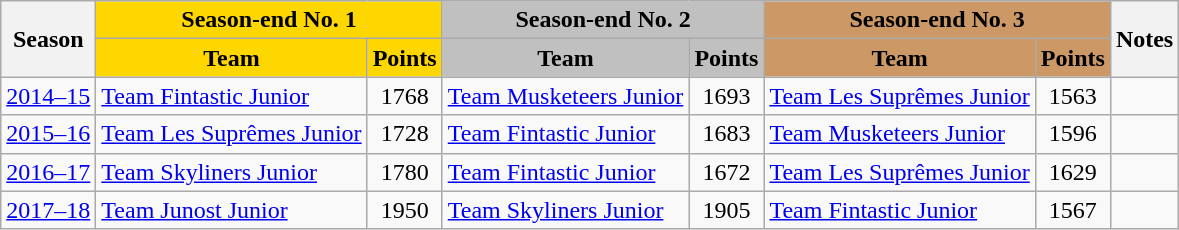<table class="wikitable sortable">
<tr>
<th rowspan="2">Season</th>
<th colspan="2" style="background-color: gold;">Season-end No. 1</th>
<th colspan="2" style="background-color: silver;">Season-end No. 2</th>
<th colspan="2" style="background-color: #cc9966;">Season-end No. 3</th>
<th rowspan="2">Notes</th>
</tr>
<tr>
<th style="background-color: gold;">Team</th>
<th style="background-color: gold;">Points</th>
<th style="background-color: silver;">Team</th>
<th style="background-color: silver;">Points</th>
<th style="background-color: #cc9966;">Team</th>
<th style="background-color: #cc9966;">Points</th>
</tr>
<tr>
<td><a href='#'>2014–15</a></td>
<td> <a href='#'>Team Fintastic Junior</a></td>
<td style="text-align: center;">1768</td>
<td> <a href='#'>Team Musketeers Junior</a></td>
<td style="text-align: center;">1693</td>
<td> <a href='#'>Team Les Suprêmes Junior</a></td>
<td style="text-align: center;">1563</td>
<td></td>
</tr>
<tr>
<td><a href='#'>2015–16</a></td>
<td> <a href='#'>Team Les Suprêmes Junior</a></td>
<td style="text-align: center;">1728</td>
<td> <a href='#'>Team Fintastic Junior</a></td>
<td style="text-align: center;">1683</td>
<td> <a href='#'>Team Musketeers Junior</a></td>
<td style="text-align: center;">1596</td>
<td></td>
</tr>
<tr>
<td><a href='#'>2016–17</a></td>
<td> <a href='#'>Team Skyliners Junior</a></td>
<td style="text-align: center;">1780</td>
<td> <a href='#'>Team Fintastic Junior</a></td>
<td style="text-align: center;">1672</td>
<td> <a href='#'>Team Les Suprêmes Junior</a></td>
<td style="text-align: center;">1629</td>
<td></td>
</tr>
<tr>
<td><a href='#'>2017–18</a></td>
<td> <a href='#'>Team Junost Junior</a></td>
<td style="text-align: center;">1950</td>
<td> <a href='#'>Team Skyliners Junior</a></td>
<td style="text-align: center;">1905</td>
<td> <a href='#'>Team Fintastic Junior</a></td>
<td style="text-align: center;">1567</td>
<td></td>
</tr>
</table>
